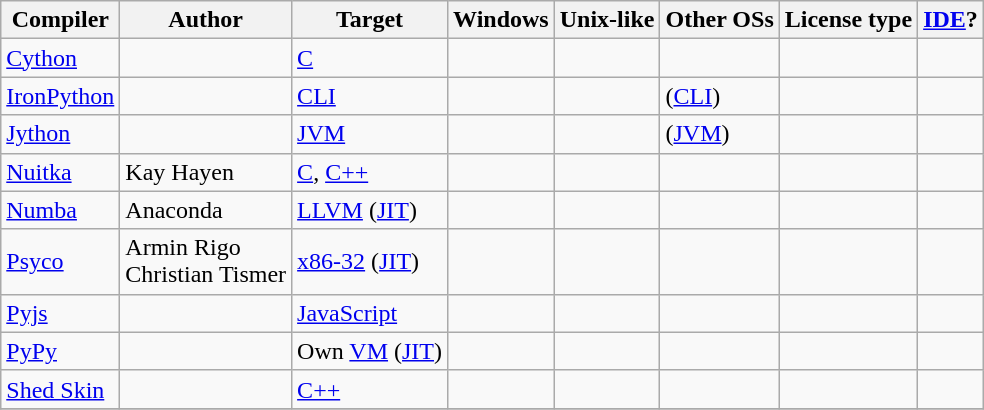<table class="wikitable sortable">
<tr>
<th>Compiler</th>
<th>Author</th>
<th>Target</th>
<th>Windows</th>
<th>Unix-like</th>
<th>Other OSs</th>
<th>License type</th>
<th><a href='#'>IDE</a>?</th>
</tr>
<tr>
<td><a href='#'>Cython</a></td>
<td></td>
<td><a href='#'>C</a></td>
<td></td>
<td></td>
<td></td>
<td></td>
<td></td>
</tr>
<tr>
<td><a href='#'>IronPython</a></td>
<td></td>
<td><a href='#'>CLI</a></td>
<td></td>
<td></td>
<td> (<a href='#'>CLI</a>)</td>
<td></td>
<td></td>
</tr>
<tr>
<td><a href='#'>Jython</a></td>
<td></td>
<td><a href='#'>JVM</a></td>
<td></td>
<td></td>
<td> (<a href='#'>JVM</a>)</td>
<td></td>
<td></td>
</tr>
<tr>
<td><a href='#'>Nuitka</a></td>
<td>Kay Hayen</td>
<td><a href='#'>C</a>, <a href='#'>C++</a></td>
<td></td>
<td></td>
<td></td>
<td></td>
<td></td>
</tr>
<tr>
<td><a href='#'>Numba</a></td>
<td>Anaconda</td>
<td><a href='#'>LLVM</a> (<a href='#'>JIT</a>)</td>
<td></td>
<td></td>
<td></td>
<td></td>
<td></td>
</tr>
<tr>
<td><a href='#'>Psyco</a></td>
<td>Armin Rigo<br>Christian Tismer</td>
<td><a href='#'>x86-32</a> (<a href='#'>JIT</a>)</td>
<td></td>
<td></td>
<td></td>
<td></td>
<td></td>
</tr>
<tr>
<td><a href='#'>Pyjs</a></td>
<td></td>
<td><a href='#'>JavaScript</a></td>
<td></td>
<td></td>
<td></td>
<td></td>
<td></td>
</tr>
<tr>
<td><a href='#'>PyPy</a></td>
<td></td>
<td>Own <a href='#'>VM</a> (<a href='#'>JIT</a>)</td>
<td></td>
<td></td>
<td></td>
<td></td>
<td></td>
</tr>
<tr>
<td><a href='#'>Shed Skin</a></td>
<td></td>
<td><a href='#'>C++</a></td>
<td></td>
<td></td>
<td></td>
<td></td>
<td></td>
</tr>
<tr>
</tr>
</table>
